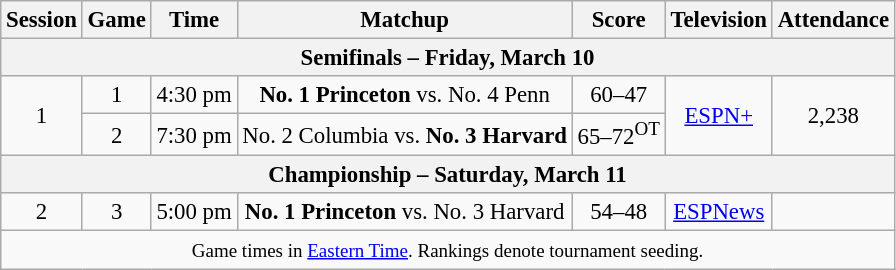<table class="wikitable" style="font-size: 95%; text-align:center">
<tr>
<th>Session</th>
<th>Game</th>
<th>Time</th>
<th>Matchup</th>
<th>Score</th>
<th>Television</th>
<th>Attendance</th>
</tr>
<tr>
<th colspan=7>Semifinals – Friday, March 10</th>
</tr>
<tr>
<td rowspan=2>1</td>
<td>1</td>
<td>4:30 pm</td>
<td><strong>No. 1 Princeton</strong> vs. No. 4 Penn</td>
<td>60–47</td>
<td rowspan=2><a href='#'>ESPN+</a></td>
<td rowspan=2>2,238</td>
</tr>
<tr>
<td>2</td>
<td>7:30 pm</td>
<td>No. 2 Columbia vs. <strong>No. 3 Harvard</strong></td>
<td>65–72<sup>OT</sup></td>
</tr>
<tr>
<th colspan=7>Championship – Saturday, March 11</th>
</tr>
<tr>
<td>2</td>
<td>3</td>
<td>5:00 pm</td>
<td><strong>No. 1 Princeton</strong> vs. No. 3 Harvard</td>
<td>54–48</td>
<td><a href='#'>ESPNews</a></td>
<td></td>
</tr>
<tr>
<td colspan=7><small>Game times in <a href='#'>Eastern Time</a>. Rankings denote tournament seeding.</small></td>
</tr>
</table>
